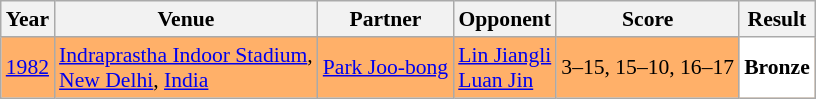<table class="sortable wikitable" style="font-size: 90%;">
<tr>
<th>Year</th>
<th>Venue</th>
<th>Partner</th>
<th>Opponent</th>
<th>Score</th>
<th>Result</th>
</tr>
<tr style="background:#FFB069">
<td align="center"><a href='#'>1982</a></td>
<td align="left"><a href='#'>Indraprastha Indoor Stadium</a>, <br><a href='#'>New Delhi</a>, <a href='#'>India</a></td>
<td align="left"> <a href='#'>Park Joo-bong</a></td>
<td align="left"> <a href='#'>Lin Jiangli</a><br> <a href='#'>Luan Jin</a></td>
<td align="left">3–15, 15–10, 16–17</td>
<td style="text-align:left; background:white"> <strong>Bronze</strong></td>
</tr>
</table>
